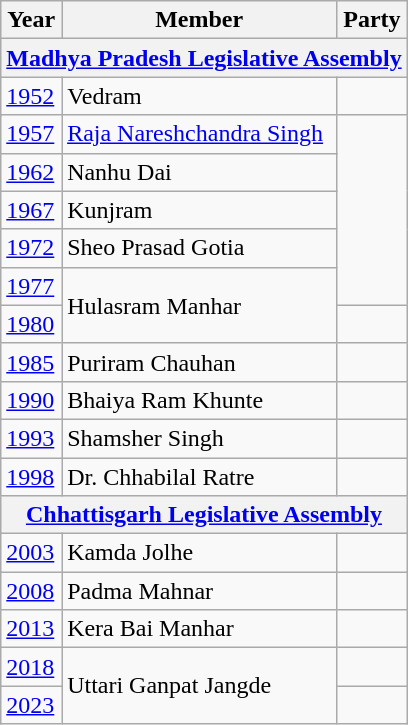<table class="wikitable">
<tr>
<th>Year</th>
<th>Member</th>
<th colspan="2">Party</th>
</tr>
<tr>
<th colspan=4><a href='#'>Madhya Pradesh Legislative Assembly</a></th>
</tr>
<tr>
<td rowspan="2"><a href='#'>1952</a></td>
<td>Vedram</td>
<td></td>
</tr>
<tr>
<td rowspan="2"><a href='#'>Raja Nareshchandra Singh</a></td>
</tr>
<tr>
<td rowspan="2"><a href='#'>1957</a></td>
</tr>
<tr>
<td rowspan="2">Nanhu Dai</td>
</tr>
<tr>
<td><a href='#'>1962</a></td>
</tr>
<tr>
<td><a href='#'>1967</a></td>
<td>Kunjram</td>
</tr>
<tr>
<td><a href='#'>1972</a></td>
<td>Sheo Prasad Gotia</td>
</tr>
<tr>
<td><a href='#'>1977</a></td>
<td rowspan="2">Hulasram Manhar</td>
</tr>
<tr>
<td><a href='#'>1980</a></td>
<td></td>
</tr>
<tr>
<td><a href='#'>1985</a></td>
<td>Puriram Chauhan</td>
<td></td>
</tr>
<tr>
<td><a href='#'>1990</a></td>
<td>Bhaiya Ram Khunte</td>
<td></td>
</tr>
<tr>
<td><a href='#'>1993</a></td>
<td>Shamsher Singh</td>
<td></td>
</tr>
<tr>
<td><a href='#'>1998</a></td>
<td>Dr. Chhabilal Ratre</td>
<td></td>
</tr>
<tr>
<th colspan=4><a href='#'>Chhattisgarh Legislative Assembly</a></th>
</tr>
<tr>
<td><a href='#'>2003</a></td>
<td>Kamda Jolhe</td>
<td></td>
</tr>
<tr>
<td><a href='#'>2008</a></td>
<td>Padma Mahnar</td>
<td></td>
</tr>
<tr>
<td><a href='#'>2013</a></td>
<td>Kera Bai Manhar</td>
<td></td>
</tr>
<tr>
<td><a href='#'>2018</a></td>
<td rowspan=2>Uttari Ganpat Jangde</td>
<td></td>
</tr>
<tr>
<td><a href='#'>2023</a></td>
</tr>
</table>
